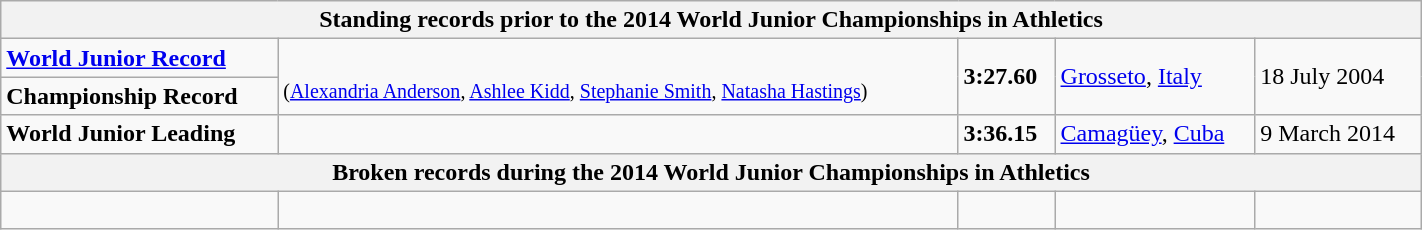<table class="wikitable" width=75%>
<tr>
<th colspan="5">Standing records prior to the 2014 World Junior Championships in Athletics</th>
</tr>
<tr>
<td><strong><a href='#'>World Junior Record</a></strong></td>
<td rowspan=2><br><small>(<a href='#'>Alexandria Anderson</a>, <a href='#'>Ashlee Kidd</a>, <a href='#'>Stephanie Smith</a>, <a href='#'>Natasha Hastings</a>)</small></td>
<td rowspan=2><strong>3:27.60</strong></td>
<td rowspan=2><a href='#'>Grosseto</a>, <a href='#'>Italy</a></td>
<td rowspan=2>18 July 2004</td>
</tr>
<tr>
<td><strong>Championship Record</strong></td>
</tr>
<tr>
<td><strong>World Junior Leading</strong></td>
<td></td>
<td><strong>3:36.15</strong></td>
<td><a href='#'>Camagüey</a>, <a href='#'>Cuba</a></td>
<td>9 March 2014</td>
</tr>
<tr>
<th colspan="5">Broken records during the 2014 World Junior Championships in Athletics</th>
</tr>
<tr>
<td> </td>
<td></td>
<td></td>
<td></td>
<td></td>
</tr>
</table>
